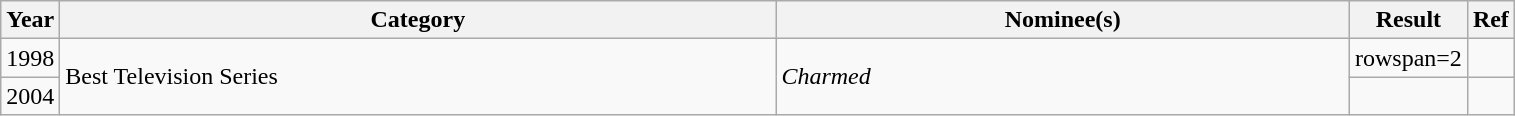<table class="wikitable">
<tr>
<th>Year</th>
<th width=470>Category</th>
<th width=375>Nominee(s)</th>
<th width=65>Result</th>
<th>Ref</th>
</tr>
<tr>
<td>1998</td>
<td rowspan=2>Best Television Series</td>
<td rowspan=2><em>Charmed</em></td>
<td>rowspan=2 </td>
<td></td>
</tr>
<tr>
<td>2004</td>
<td></td>
</tr>
</table>
